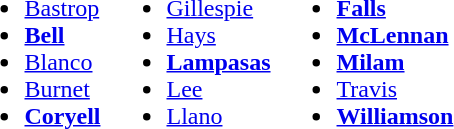<table>
<tr ---- valign="top">
<td><br><ul><li><a href='#'>Bastrop</a></li><li><strong><a href='#'>Bell</a></strong></li><li><a href='#'>Blanco</a></li><li><a href='#'>Burnet</a></li><li><strong><a href='#'>Coryell</a></strong></li></ul></td>
<td><br><ul><li><a href='#'>Gillespie</a></li><li><a href='#'>Hays</a></li><li><strong><a href='#'>Lampasas</a></strong></li><li><a href='#'>Lee</a></li><li><a href='#'>Llano</a></li></ul></td>
<td><br><ul><li><strong><a href='#'>Falls</a></strong></li><li><strong><a href='#'>McLennan</a></strong></li><li><strong><a href='#'>Milam</a></strong></li><li><a href='#'>Travis</a></li><li><strong><a href='#'>Williamson</a></strong></li></ul></td>
</tr>
</table>
